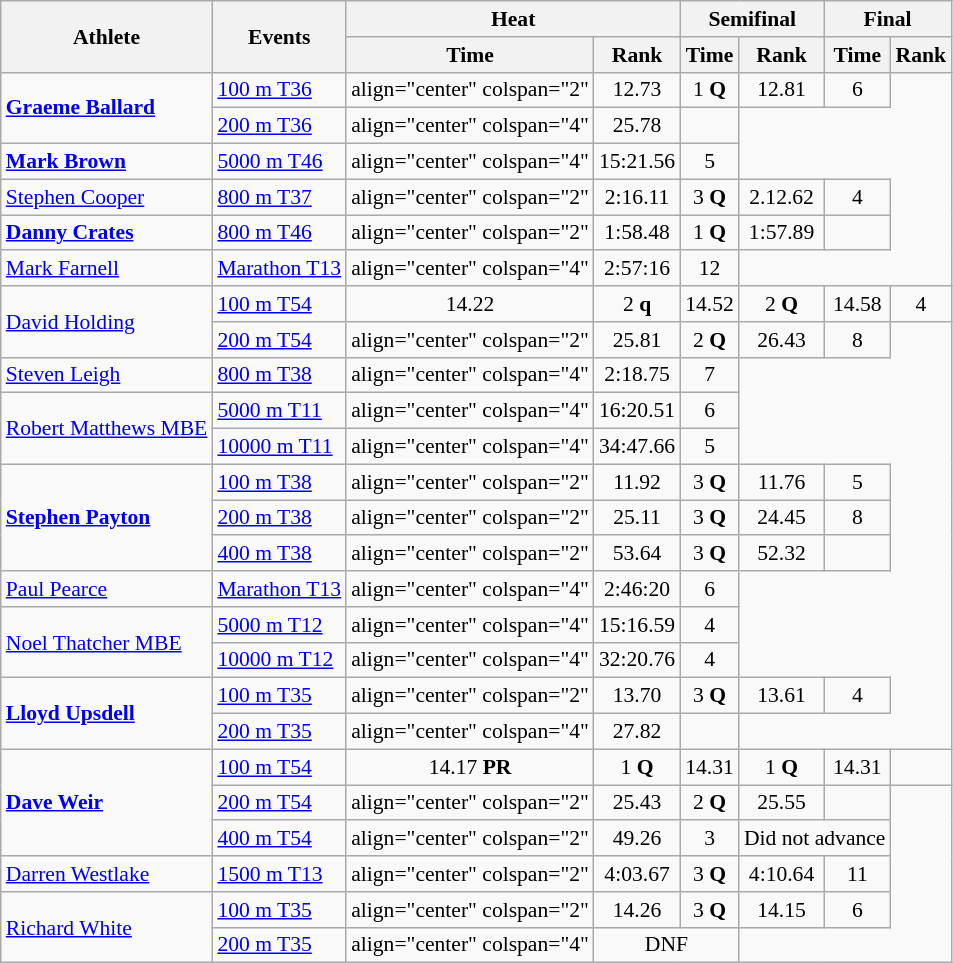<table class=wikitable style="font-size:90%">
<tr>
<th rowspan="2">Athlete</th>
<th rowspan="2">Events</th>
<th colspan="2">Heat</th>
<th colspan="2">Semifinal</th>
<th colspan="2">Final</th>
</tr>
<tr>
<th>Time</th>
<th>Rank</th>
<th>Time</th>
<th>Rank</th>
<th>Time</th>
<th>Rank</th>
</tr>
<tr>
<td rowspan="2"><strong><a href='#'>Graeme Ballard</a></strong></td>
<td><a href='#'>100 m T36</a></td>
<td>align="center" colspan="2" </td>
<td align="center">12.73</td>
<td align="center">1 <strong>Q</strong></td>
<td align="center">12.81</td>
<td align="center">6</td>
</tr>
<tr>
<td><a href='#'>200 m T36</a></td>
<td>align="center" colspan="4" </td>
<td align="center">25.78</td>
<td align="center"></td>
</tr>
<tr>
<td><strong><a href='#'>Mark Brown</a></strong></td>
<td><a href='#'>5000 m T46</a></td>
<td>align="center" colspan="4" </td>
<td align="center">15:21.56</td>
<td align="center">5</td>
</tr>
<tr>
<td><a href='#'>Stephen Cooper</a></td>
<td><a href='#'>800 m T37</a></td>
<td>align="center" colspan="2" </td>
<td align="center">2:16.11</td>
<td align="center">3 <strong>Q</strong></td>
<td align="center">2.12.62</td>
<td align="center">4</td>
</tr>
<tr>
<td><strong><a href='#'>Danny Crates</a></strong></td>
<td><a href='#'>800 m T46</a></td>
<td>align="center" colspan="2" </td>
<td align="center">1:58.48</td>
<td align="center">1 <strong>Q</strong></td>
<td align="center">1:57.89</td>
<td align="center"></td>
</tr>
<tr>
<td><a href='#'>Mark Farnell</a></td>
<td><a href='#'>Marathon T13</a></td>
<td>align="center" colspan="4" </td>
<td align="center">2:57:16</td>
<td align="center">12</td>
</tr>
<tr>
<td rowspan="2"><a href='#'>David Holding</a></td>
<td><a href='#'>100 m T54</a></td>
<td align="center">14.22</td>
<td align="center">2 <strong>q</strong></td>
<td align="center">14.52</td>
<td align="center">2 <strong>Q</strong></td>
<td align="center">14.58</td>
<td align="center">4</td>
</tr>
<tr>
<td><a href='#'>200 m T54</a></td>
<td>align="center" colspan="2" </td>
<td align="center">25.81</td>
<td align="center">2 <strong>Q</strong></td>
<td align="center">26.43</td>
<td align="center">8</td>
</tr>
<tr>
<td><a href='#'>Steven Leigh</a></td>
<td><a href='#'>800 m T38</a></td>
<td>align="center" colspan="4" </td>
<td align="center">2:18.75</td>
<td align="center">7</td>
</tr>
<tr>
<td rowspan="2"><a href='#'>Robert Matthews MBE</a></td>
<td><a href='#'>5000 m T11</a></td>
<td>align="center" colspan="4" </td>
<td align="center">16:20.51</td>
<td align="center">6</td>
</tr>
<tr>
<td><a href='#'>10000 m T11</a></td>
<td>align="center" colspan="4" </td>
<td align="center">34:47.66</td>
<td align="center">5</td>
</tr>
<tr>
<td rowspan="3"><strong><a href='#'>Stephen Payton</a></strong></td>
<td><a href='#'>100 m T38</a></td>
<td>align="center" colspan="2" </td>
<td align="center">11.92</td>
<td align="center">3 <strong>Q</strong></td>
<td align="center">11.76</td>
<td align="center">5</td>
</tr>
<tr>
<td><a href='#'>200 m T38</a></td>
<td>align="center" colspan="2" </td>
<td align="center">25.11</td>
<td align="center">3 <strong>Q</strong></td>
<td align="center">24.45</td>
<td align="center">8</td>
</tr>
<tr>
<td><a href='#'>400 m T38</a></td>
<td>align="center" colspan="2" </td>
<td align="center">53.64</td>
<td align="center">3 <strong>Q</strong></td>
<td align="center">52.32</td>
<td align="center"></td>
</tr>
<tr>
<td><a href='#'>Paul Pearce</a></td>
<td><a href='#'>Marathon T13</a></td>
<td>align="center" colspan="4" </td>
<td align="center">2:46:20</td>
<td align="center">6</td>
</tr>
<tr>
<td rowspan="2"><a href='#'>Noel Thatcher MBE</a></td>
<td><a href='#'>5000 m T12</a></td>
<td>align="center" colspan="4" </td>
<td align="center">15:16.59</td>
<td align="center">4</td>
</tr>
<tr>
<td><a href='#'>10000 m T12</a></td>
<td>align="center" colspan="4" </td>
<td align="center">32:20.76</td>
<td align="center">4</td>
</tr>
<tr>
<td rowspan="2"><strong><a href='#'>Lloyd Upsdell</a></strong></td>
<td><a href='#'>100 m T35</a></td>
<td>align="center" colspan="2" </td>
<td align="center">13.70</td>
<td align="center">3 <strong>Q</strong></td>
<td align="center">13.61</td>
<td align="center">4</td>
</tr>
<tr>
<td><a href='#'>200 m T35</a></td>
<td>align="center" colspan="4" </td>
<td align="center">27.82</td>
<td align="center"></td>
</tr>
<tr>
<td rowspan="3"><strong><a href='#'>Dave Weir</a></strong></td>
<td><a href='#'>100 m T54</a></td>
<td align="center">14.17 <strong>PR</strong></td>
<td align="center">1 <strong>Q</strong></td>
<td align="center">14.31</td>
<td align="center">1 <strong>Q</strong></td>
<td align="center">14.31</td>
<td align="center"></td>
</tr>
<tr>
<td><a href='#'>200 m T54</a></td>
<td>align="center" colspan="2" </td>
<td align="center">25.43</td>
<td align="center">2 <strong>Q</strong></td>
<td align="center">25.55</td>
<td align="center"></td>
</tr>
<tr>
<td><a href='#'>400 m T54</a></td>
<td>align="center" colspan="2" </td>
<td align="center">49.26</td>
<td align="center">3</td>
<td align="center" colspan="2">Did not advance</td>
</tr>
<tr>
<td><a href='#'>Darren Westlake</a></td>
<td><a href='#'>1500 m T13</a></td>
<td>align="center" colspan="2" </td>
<td align="center">4:03.67</td>
<td align="center">3 <strong>Q</strong></td>
<td align="center">4:10.64</td>
<td align="center">11</td>
</tr>
<tr>
<td rowspan="2"><a href='#'>Richard White</a></td>
<td><a href='#'>100 m T35</a></td>
<td>align="center" colspan="2" </td>
<td align="center">14.26</td>
<td align="center">3 <strong>Q</strong></td>
<td align="center">14.15</td>
<td align="center">6</td>
</tr>
<tr>
<td><a href='#'>200 m T35</a></td>
<td>align="center" colspan="4" </td>
<td align="center" colspan="2">DNF</td>
</tr>
</table>
